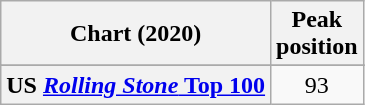<table class="wikitable sortable plainrowheaders" style="text-align:center">
<tr>
<th scope="col">Chart (2020)</th>
<th scope="col">Peak<br>position</th>
</tr>
<tr>
</tr>
<tr>
<th scope="row">US <a href='#'><em>Rolling Stone</em> Top 100</a></th>
<td>93</td>
</tr>
</table>
